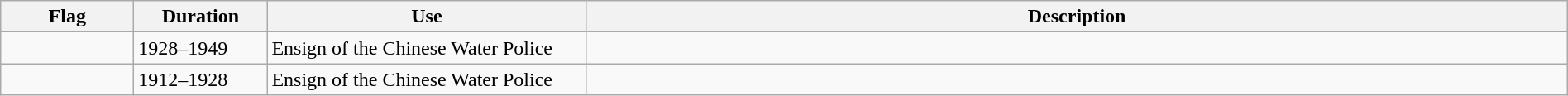<table class="wikitable" width="100%">
<tr>
<th style="width:100px;">Flag</th>
<th style="width:100px;">Duration</th>
<th style="width:250px;">Use</th>
<th style="min-width:250px">Description</th>
</tr>
<tr>
<td></td>
<td>1928–1949</td>
<td>Ensign of the Chinese Water Police</td>
<td></td>
</tr>
<tr>
<td></td>
<td>1912–1928</td>
<td>Ensign of the Chinese Water Police</td>
<td></td>
</tr>
</table>
